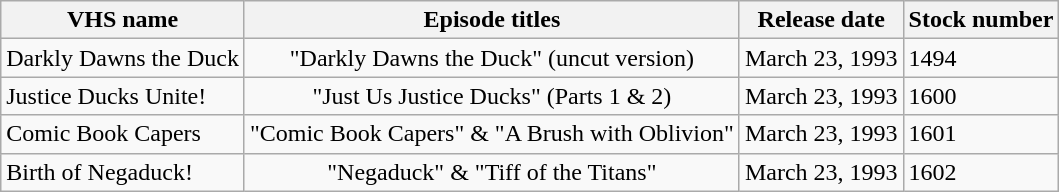<table class="wikitable">
<tr>
<th>VHS name</th>
<th>Episode titles</th>
<th>Release date</th>
<th>Stock number</th>
</tr>
<tr>
<td>Darkly Dawns the Duck</td>
<td style="text-align:center;">"Darkly Dawns the Duck" (uncut version)</td>
<td>March 23, 1993</td>
<td>1494</td>
</tr>
<tr>
<td>Justice Ducks Unite!</td>
<td style="text-align:center;">"Just Us Justice Ducks" (Parts 1 & 2)</td>
<td>March 23, 1993</td>
<td>1600</td>
</tr>
<tr>
<td>Comic Book Capers</td>
<td style="text-align:center;">"Comic Book Capers" & "A Brush with Oblivion"</td>
<td>March 23, 1993</td>
<td>1601</td>
</tr>
<tr>
<td>Birth of Negaduck!</td>
<td style="text-align:center;">"Negaduck" & "Tiff of the Titans"</td>
<td>March 23, 1993</td>
<td>1602</td>
</tr>
</table>
